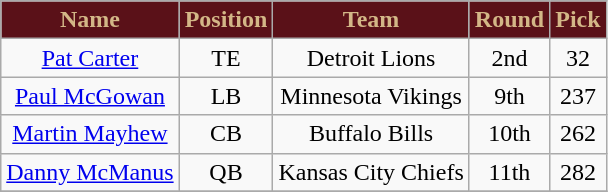<table class="wikitable" style="text-align: center;">
<tr>
<th style="background:#5a1118; color:#d3b787;">Name</th>
<th style="background:#5a1118; color:#d3b787;">Position</th>
<th style="background:#5a1118; color:#d3b787;">Team</th>
<th style="background:#5a1118; color:#d3b787;">Round</th>
<th style="background:#5a1118; color:#d3b787;">Pick</th>
</tr>
<tr>
<td><a href='#'>Pat Carter</a></td>
<td>TE</td>
<td>Detroit Lions</td>
<td>2nd</td>
<td>32</td>
</tr>
<tr>
<td><a href='#'>Paul McGowan</a></td>
<td>LB</td>
<td>Minnesota Vikings</td>
<td>9th</td>
<td>237</td>
</tr>
<tr>
<td><a href='#'>Martin Mayhew</a></td>
<td>CB</td>
<td>Buffalo Bills</td>
<td>10th</td>
<td>262</td>
</tr>
<tr>
<td><a href='#'>Danny McManus</a></td>
<td>QB</td>
<td>Kansas City Chiefs</td>
<td>11th</td>
<td>282</td>
</tr>
<tr>
</tr>
</table>
